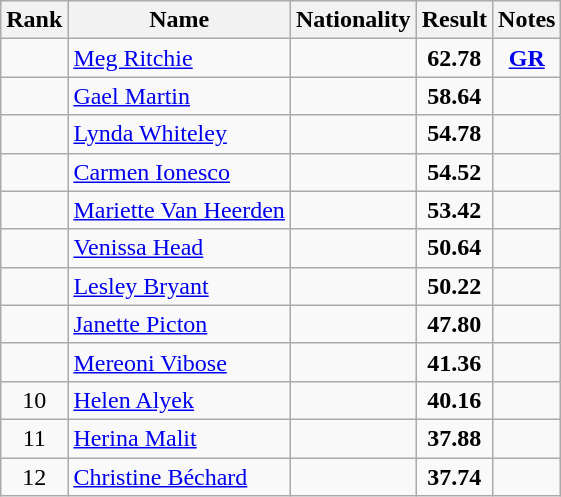<table class="wikitable sortable" style=" text-align:center">
<tr>
<th>Rank</th>
<th>Name</th>
<th>Nationality</th>
<th>Result</th>
<th>Notes</th>
</tr>
<tr>
<td></td>
<td align=left><a href='#'>Meg Ritchie</a></td>
<td align=left></td>
<td><strong>62.78</strong></td>
<td><strong><a href='#'>GR</a></strong></td>
</tr>
<tr>
<td></td>
<td align=left><a href='#'>Gael Martin</a></td>
<td align=left></td>
<td><strong>58.64</strong></td>
<td></td>
</tr>
<tr>
<td></td>
<td align=left><a href='#'>Lynda Whiteley</a></td>
<td align=left></td>
<td><strong>54.78</strong></td>
<td></td>
</tr>
<tr>
<td></td>
<td align=left><a href='#'>Carmen Ionesco</a></td>
<td align=left></td>
<td><strong>54.52</strong></td>
<td></td>
</tr>
<tr>
<td></td>
<td align=left><a href='#'>Mariette Van Heerden</a></td>
<td align=left></td>
<td><strong>53.42</strong></td>
<td></td>
</tr>
<tr>
<td></td>
<td align=left><a href='#'>Venissa Head</a></td>
<td align=left></td>
<td><strong>50.64</strong></td>
<td></td>
</tr>
<tr>
<td></td>
<td align=left><a href='#'>Lesley Bryant</a></td>
<td align=left></td>
<td><strong>50.22</strong></td>
<td></td>
</tr>
<tr>
<td></td>
<td align=left><a href='#'>Janette Picton</a></td>
<td align=left></td>
<td><strong>47.80</strong></td>
<td></td>
</tr>
<tr>
<td></td>
<td align=left><a href='#'>Mereoni Vibose</a></td>
<td align=left></td>
<td><strong>41.36</strong></td>
<td></td>
</tr>
<tr>
<td>10</td>
<td align=left><a href='#'>Helen Alyek</a></td>
<td align=left></td>
<td><strong>40.16</strong></td>
<td></td>
</tr>
<tr>
<td>11</td>
<td align=left><a href='#'>Herina Malit</a></td>
<td align=left></td>
<td><strong>37.88</strong></td>
<td></td>
</tr>
<tr>
<td>12</td>
<td align=left><a href='#'>Christine Béchard</a></td>
<td align=left></td>
<td><strong>37.74</strong></td>
<td></td>
</tr>
</table>
